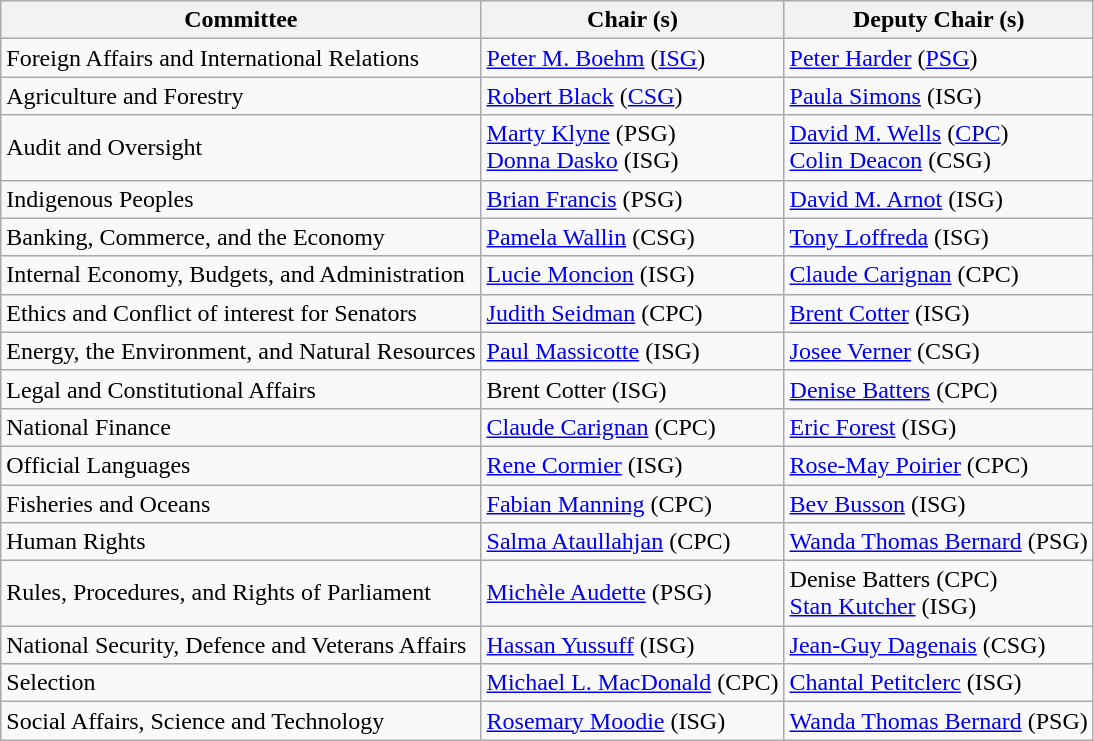<table class="wikitable">
<tr>
<th>Committee</th>
<th>Chair (s)</th>
<th>Deputy Chair (s)</th>
</tr>
<tr>
<td>Foreign Affairs and International Relations</td>
<td><a href='#'>Peter M. Boehm</a> (<a href='#'>ISG</a>)</td>
<td><a href='#'>Peter Harder</a> (<a href='#'>PSG</a>)</td>
</tr>
<tr>
<td>Agriculture and Forestry</td>
<td><a href='#'>Robert Black</a> (<a href='#'>CSG</a>)</td>
<td><a href='#'>Paula Simons</a> (ISG)</td>
</tr>
<tr>
<td>Audit and Oversight</td>
<td><a href='#'>Marty Klyne</a> (PSG)<br><a href='#'>Donna Dasko</a> (ISG)</td>
<td><a href='#'>David M. Wells</a> (<a href='#'>CPC</a>)<br><a href='#'>Colin Deacon</a> (CSG)</td>
</tr>
<tr>
<td>Indigenous Peoples</td>
<td><a href='#'>Brian Francis</a> (PSG)</td>
<td><a href='#'>David M. Arnot</a> (ISG)</td>
</tr>
<tr>
<td>Banking, Commerce, and the Economy</td>
<td><a href='#'>Pamela Wallin</a> (CSG)</td>
<td><a href='#'>Tony Loffreda</a> (ISG)</td>
</tr>
<tr>
<td>Internal Economy, Budgets, and Administration</td>
<td><a href='#'>Lucie Moncion</a> (ISG)</td>
<td><a href='#'>Claude Carignan</a> (CPC)</td>
</tr>
<tr>
<td>Ethics and Conflict of interest for Senators</td>
<td><a href='#'>Judith Seidman</a> (CPC)</td>
<td><a href='#'>Brent Cotter</a> (ISG)</td>
</tr>
<tr>
<td>Energy, the Environment, and Natural Resources</td>
<td><a href='#'>Paul Massicotte</a> (ISG)</td>
<td><a href='#'>Josee Verner</a> (CSG)</td>
</tr>
<tr>
<td>Legal and Constitutional Affairs</td>
<td>Brent Cotter (ISG)</td>
<td><a href='#'>Denise Batters</a> (CPC)</td>
</tr>
<tr>
<td>National Finance</td>
<td><a href='#'>Claude Carignan</a> (CPC)</td>
<td><a href='#'>Eric Forest</a> (ISG)</td>
</tr>
<tr>
<td>Official Languages</td>
<td><a href='#'>Rene Cormier</a> (ISG)</td>
<td><a href='#'>Rose-May Poirier</a> (CPC)</td>
</tr>
<tr>
<td>Fisheries and Oceans</td>
<td><a href='#'>Fabian Manning</a> (CPC)</td>
<td><a href='#'>Bev Busson</a> (ISG)</td>
</tr>
<tr>
<td>Human Rights</td>
<td><a href='#'>Salma Ataullahjan</a> (CPC)</td>
<td><a href='#'>Wanda Thomas Bernard</a> (PSG)</td>
</tr>
<tr>
<td>Rules, Procedures, and Rights of Parliament</td>
<td><a href='#'>Michèle Audette</a> (PSG)</td>
<td>Denise Batters (CPC)<br><a href='#'>Stan Kutcher</a> (ISG)</td>
</tr>
<tr>
<td>National Security, Defence and Veterans Affairs</td>
<td><a href='#'>Hassan Yussuff</a> (ISG)</td>
<td><a href='#'>Jean-Guy Dagenais</a> (CSG)</td>
</tr>
<tr>
<td>Selection</td>
<td><a href='#'>Michael L. MacDonald</a> (CPC)</td>
<td><a href='#'>Chantal Petitclerc</a> (ISG)</td>
</tr>
<tr>
<td>Social Affairs, Science and Technology</td>
<td><a href='#'>Rosemary Moodie</a> (ISG)</td>
<td><a href='#'>Wanda Thomas Bernard</a> (PSG)</td>
</tr>
</table>
